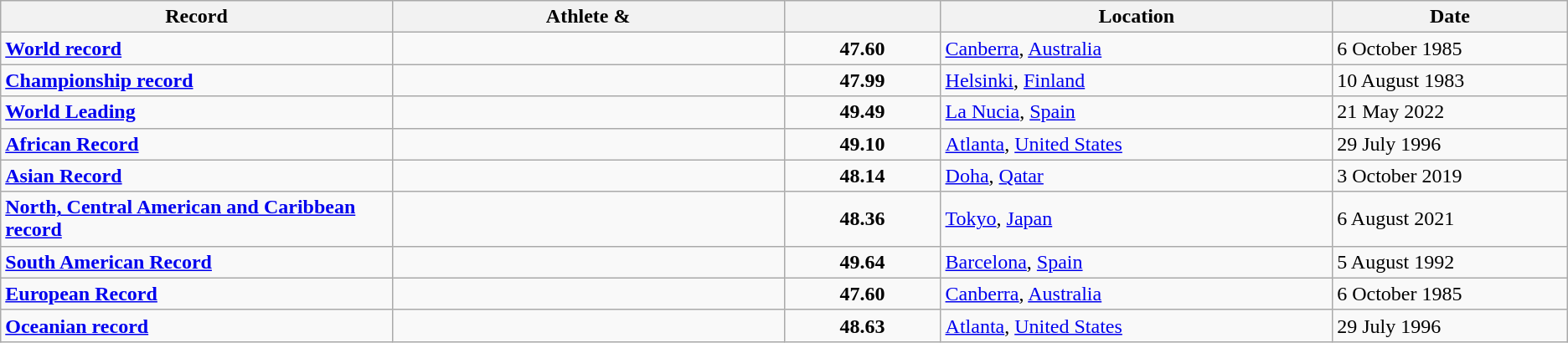<table class="wikitable">
<tr>
<th width=25% align=center>Record</th>
<th width=25% align=center>Athlete & </th>
<th width=10% align=center></th>
<th width=25% align=center>Location</th>
<th width=15% align=center>Date</th>
</tr>
<tr>
<td><strong><a href='#'>World record</a></strong></td>
<td></td>
<td align=center><strong>47.60</strong></td>
<td><a href='#'>Canberra</a>, <a href='#'>Australia</a></td>
<td>6 October 1985</td>
</tr>
<tr>
<td><strong><a href='#'>Championship record</a></strong></td>
<td></td>
<td align=center><strong>47.99</strong></td>
<td><a href='#'>Helsinki</a>, <a href='#'>Finland</a></td>
<td>10 August 1983</td>
</tr>
<tr>
<td><strong><a href='#'>World Leading</a></strong></td>
<td></td>
<td align=center><strong>49.49</strong></td>
<td><a href='#'>La Nucia</a>, <a href='#'>Spain</a></td>
<td>21 May 2022</td>
</tr>
<tr>
<td><strong><a href='#'>African Record</a></strong></td>
<td></td>
<td align=center><strong>49.10</strong></td>
<td><a href='#'>Atlanta</a>, <a href='#'>United States</a></td>
<td>29 July 1996</td>
</tr>
<tr>
<td><strong><a href='#'>Asian Record</a></strong></td>
<td></td>
<td align=center><strong>48.14</strong></td>
<td><a href='#'>Doha</a>, <a href='#'>Qatar</a></td>
<td>3 October 2019</td>
</tr>
<tr>
<td><strong><a href='#'>North, Central American and Caribbean record</a></strong></td>
<td></td>
<td align=center><strong>48.36</strong></td>
<td><a href='#'>Tokyo</a>, <a href='#'>Japan</a></td>
<td>6 August 2021</td>
</tr>
<tr>
<td><strong><a href='#'>South American Record</a></strong></td>
<td></td>
<td align=center><strong>49.64</strong></td>
<td><a href='#'>Barcelona</a>, <a href='#'>Spain</a></td>
<td>5 August 1992</td>
</tr>
<tr>
<td><strong><a href='#'>European Record</a></strong></td>
<td></td>
<td align=center><strong>47.60</strong></td>
<td><a href='#'>Canberra</a>, <a href='#'>Australia</a></td>
<td>6 October 1985</td>
</tr>
<tr>
<td><strong><a href='#'>Oceanian record</a></strong></td>
<td></td>
<td align=center><strong>48.63</strong></td>
<td><a href='#'>Atlanta</a>, <a href='#'>United States</a></td>
<td>29 July 1996</td>
</tr>
</table>
